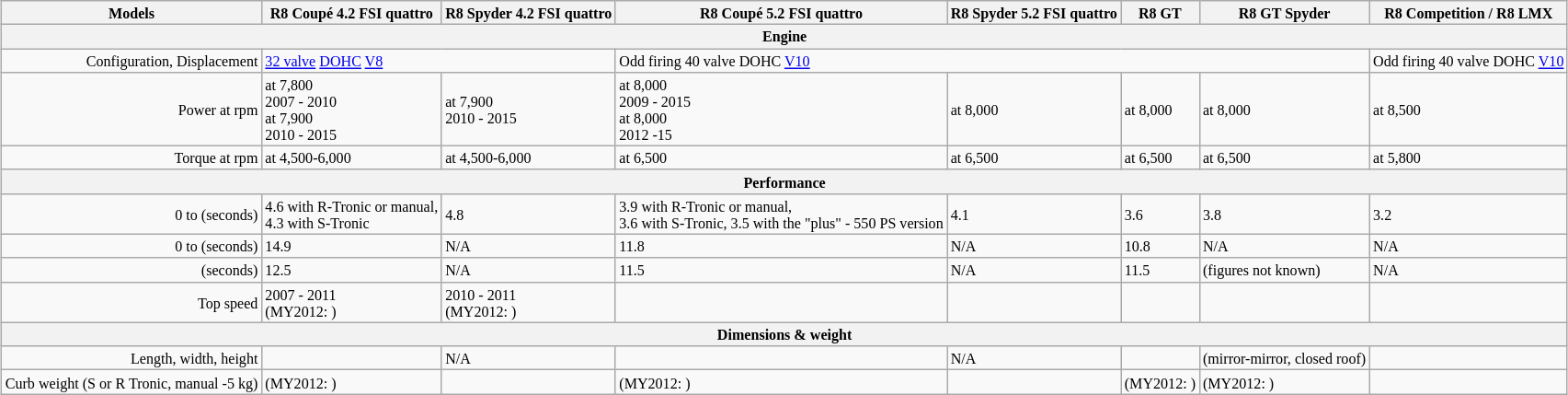<table class="wikitable" style="margin:0.5em ; font-size:67%">
<tr>
<th>Models</th>
<th>R8 Coupé 4.2 FSI quattro</th>
<th>R8 Spyder 4.2 FSI quattro</th>
<th>R8 Coupé 5.2 FSI quattro</th>
<th>R8 Spyder 5.2 FSI quattro</th>
<th>R8 GT</th>
<th>R8 GT Spyder</th>
<th>R8 Competition / R8 LMX</th>
</tr>
<tr>
<th colspan="8">Engine</th>
</tr>
<tr>
<td style="text-align:right;">Configuration, Displacement</td>
<td colspan="2"> <a href='#'>32 valve</a> <a href='#'>DOHC</a> <a href='#'>V8</a></td>
<td colspan="4"> Odd firing 40 valve DOHC <a href='#'>V10</a></td>
<td colspan="4"> Odd firing 40 valve DOHC <a href='#'>V10</a></td>
</tr>
<tr>
<td style="text-align:right;">Power at rpm</td>
<td> at 7,800<br>2007 - 2010<br> at 7,900<br>2010 - 2015</td>
<td> at 7,900<br>2010 - 2015</td>
<td> at 8,000<br>2009 - 2015<br> at 8,000<br>2012 -15</td>
<td> at 8,000</td>
<td> at 8,000</td>
<td> at 8,000</td>
<td> at 8,500</td>
</tr>
<tr>
<td style="text-align:right;">Torque at rpm</td>
<td> at 4,500-6,000</td>
<td> at 4,500-6,000</td>
<td> at 6,500</td>
<td> at 6,500</td>
<td> at 6,500</td>
<td> at 6,500</td>
<td> at 5,800</td>
</tr>
<tr>
<th colspan="8">Performance</th>
</tr>
<tr>
<td style="text-align:right;">0 to  (seconds)</td>
<td>4.6 with R-Tronic or manual,<br>4.3 with S-Tronic</td>
<td>4.8</td>
<td>3.9 with R-Tronic or manual,<br>3.6 with S-Tronic,
3.5 with the "plus" - 550 PS version</td>
<td>4.1</td>
<td>3.6</td>
<td>3.8</td>
<td>3.2</td>
</tr>
<tr>
<td style="text-align:right;">0 to  (seconds)</td>
<td>14.9</td>
<td>N/A</td>
<td>11.8</td>
<td>N/A</td>
<td>10.8</td>
<td>N/A</td>
<td>N/A</td>
</tr>
<tr>
<td style="text-align:right;"> (seconds)</td>
<td>12.5</td>
<td>N/A</td>
<td>11.5</td>
<td>N/A</td>
<td>11.5</td>
<td>(figures not known)</td>
<td>N/A</td>
</tr>
<tr>
<td style="text-align:right;">Top speed</td>
<td>2007 - 2011<br>(MY2012: )</td>
<td>2010 - 2011<br>(MY2012: )</td>
<td></td>
<td></td>
<td></td>
<td></td>
<td></td>
</tr>
<tr>
<th colspan="8">Dimensions & weight</th>
</tr>
<tr>
<td style="text-align:right;">Length, width, height</td>
<td></td>
<td>N/A</td>
<td></td>
<td>N/A</td>
<td></td>
<td> (mirror-mirror, closed roof)</td>
<td></td>
</tr>
<tr>
<td style="text-align:right;">Curb weight (S or R Tronic, manual -5 kg)</td>
<td> (MY2012: )</td>
<td></td>
<td> (MY2012: )</td>
<td></td>
<td> (MY2012: )</td>
<td> (MY2012: )</td>
<td></td>
</tr>
</table>
